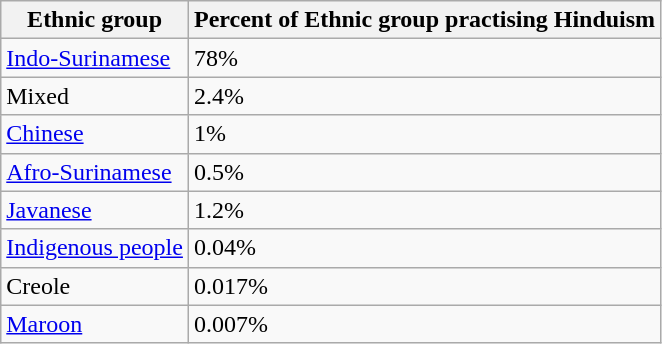<table class="wikitable sortable">
<tr>
<th>Ethnic group</th>
<th>Percent of Ethnic group practising Hinduism</th>
</tr>
<tr>
<td><a href='#'>Indo-Surinamese</a></td>
<td>78%</td>
</tr>
<tr>
<td>Mixed</td>
<td>2.4%</td>
</tr>
<tr>
<td><a href='#'>Chinese</a></td>
<td>1%</td>
</tr>
<tr>
<td><a href='#'>Afro-Surinamese</a></td>
<td>0.5%</td>
</tr>
<tr>
<td><a href='#'>Javanese</a></td>
<td>1.2%</td>
</tr>
<tr>
<td><a href='#'>Indigenous people</a></td>
<td>0.04%</td>
</tr>
<tr>
<td>Creole</td>
<td>0.017%</td>
</tr>
<tr>
<td><a href='#'>Maroon</a></td>
<td>0.007%</td>
</tr>
</table>
